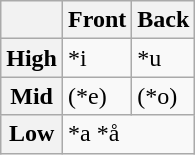<table class="wikitable">
<tr>
<th></th>
<th>Front</th>
<th>Back</th>
</tr>
<tr>
<th>High</th>
<td>*i</td>
<td>*u</td>
</tr>
<tr>
<th>Mid</th>
<td>(*e)</td>
<td>(*o)</td>
</tr>
<tr>
<th>Low</th>
<td colspan="2">*a *å</td>
</tr>
</table>
